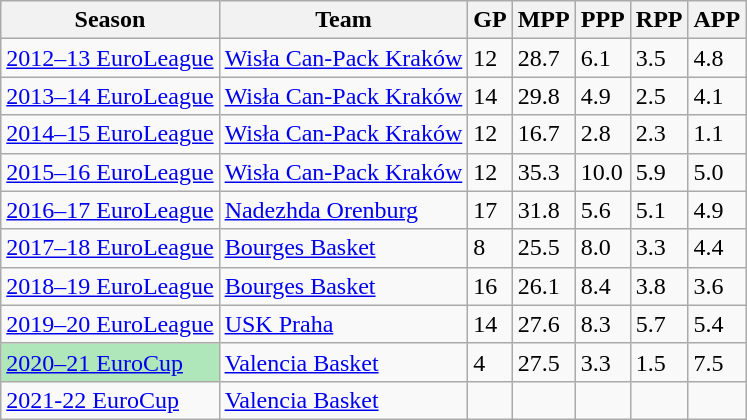<table class="wikitable">
<tr>
<th>Season</th>
<th>Team</th>
<th>GP</th>
<th>MPP</th>
<th>PPP</th>
<th>RPP</th>
<th>APP</th>
</tr>
<tr>
<td><a href='#'>2012–13 EuroLeague</a></td>
<td> <a href='#'>Wisła Can-Pack Kraków</a></td>
<td>12</td>
<td>28.7</td>
<td>6.1</td>
<td>3.5</td>
<td>4.8</td>
</tr>
<tr>
<td><a href='#'>2013–14 EuroLeague</a></td>
<td> <a href='#'>Wisła Can-Pack Kraków</a></td>
<td>14</td>
<td>29.8</td>
<td>4.9</td>
<td>2.5</td>
<td>4.1</td>
</tr>
<tr>
<td><a href='#'>2014–15 EuroLeague</a></td>
<td> <a href='#'>Wisła Can-Pack Kraków</a></td>
<td>12</td>
<td>16.7</td>
<td>2.8</td>
<td>2.3</td>
<td>1.1</td>
</tr>
<tr>
<td><a href='#'>2015–16 EuroLeague</a></td>
<td> <a href='#'>Wisła Can-Pack Kraków</a></td>
<td>12</td>
<td>35.3</td>
<td>10.0</td>
<td>5.9</td>
<td>5.0</td>
</tr>
<tr>
<td><a href='#'>2016–17 EuroLeague</a></td>
<td> <a href='#'>Nadezhda Orenburg</a></td>
<td>17</td>
<td>31.8</td>
<td>5.6</td>
<td>5.1</td>
<td>4.9</td>
</tr>
<tr>
<td><a href='#'>2017–18 EuroLeague</a></td>
<td> <a href='#'>Bourges Basket</a></td>
<td>8</td>
<td>25.5</td>
<td>8.0</td>
<td>3.3</td>
<td>4.4</td>
</tr>
<tr>
<td><a href='#'>2018–19 EuroLeague</a></td>
<td> <a href='#'>Bourges Basket</a></td>
<td>16</td>
<td>26.1</td>
<td>8.4</td>
<td>3.8</td>
<td>3.6</td>
</tr>
<tr>
<td><a href='#'>2019–20 EuroLeague</a></td>
<td> <a href='#'>USK Praha</a></td>
<td>14</td>
<td>27.6</td>
<td>8.3</td>
<td>5.7</td>
<td>5.4</td>
</tr>
<tr>
<td style="text-align:left;background:#afe6ba;"><a href='#'>2020–21 EuroCup</a></td>
<td> <a href='#'>Valencia Basket</a></td>
<td>4</td>
<td>27.5</td>
<td>3.3</td>
<td>1.5</td>
<td>7.5</td>
</tr>
<tr>
<td><a href='#'>2021-22 EuroCup</a></td>
<td><a href='#'>Valencia Basket</a></td>
<td></td>
<td></td>
<td></td>
<td></td>
<td></td>
</tr>
</table>
